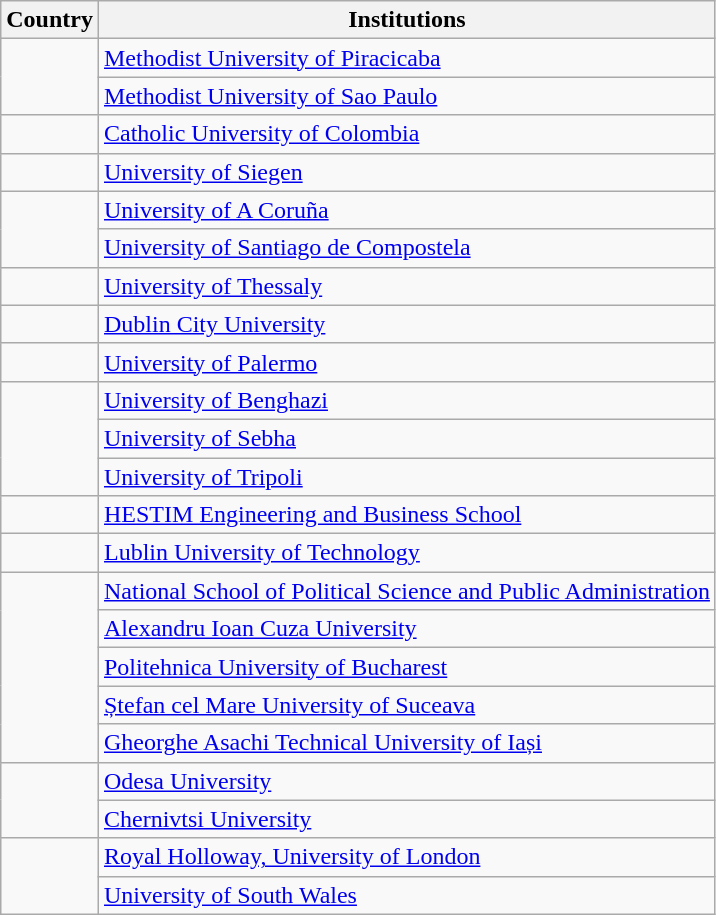<table class="wikitable">
<tr>
<th>Country</th>
<th>Institutions</th>
</tr>
<tr>
<td rowspan="2"></td>
<td><a href='#'>Methodist University of Piracicaba</a></td>
</tr>
<tr>
<td><a href='#'>Methodist University of Sao Paulo</a></td>
</tr>
<tr>
<td></td>
<td><a href='#'>Catholic University of Colombia</a></td>
</tr>
<tr>
<td></td>
<td><a href='#'>University of Siegen</a></td>
</tr>
<tr>
<td rowspan="2"></td>
<td><a href='#'>University of A Coruña</a></td>
</tr>
<tr>
<td><a href='#'>University of Santiago de Compostela</a></td>
</tr>
<tr>
<td></td>
<td><a href='#'>University of Thessaly</a></td>
</tr>
<tr>
<td></td>
<td><a href='#'>Dublin City University</a></td>
</tr>
<tr>
<td></td>
<td><a href='#'>University of Palermo</a></td>
</tr>
<tr>
<td rowspan="3"></td>
<td><a href='#'>University of Benghazi</a></td>
</tr>
<tr>
<td><a href='#'>University of Sebha</a></td>
</tr>
<tr>
<td><a href='#'>University of Tripoli</a></td>
</tr>
<tr>
<td></td>
<td><a href='#'>HESTIM Engineering and Business School</a></td>
</tr>
<tr>
<td></td>
<td><a href='#'>Lublin University of Technology</a></td>
</tr>
<tr>
<td rowspan="5"></td>
<td><a href='#'>National School of Political Science and Public Administration</a></td>
</tr>
<tr>
<td><a href='#'>Alexandru Ioan Cuza University</a></td>
</tr>
<tr>
<td><a href='#'>Politehnica University of Bucharest</a></td>
</tr>
<tr>
<td><a href='#'>Ștefan cel Mare University of Suceava</a></td>
</tr>
<tr>
<td><a href='#'>Gheorghe Asachi Technical University of Iași</a></td>
</tr>
<tr>
<td rowspan="2"></td>
<td><a href='#'>Odesa University</a></td>
</tr>
<tr>
<td><a href='#'>Chernivtsi University</a></td>
</tr>
<tr>
<td rowspan="2"></td>
<td><a href='#'>Royal Holloway, University of London</a></td>
</tr>
<tr>
<td><a href='#'>University of South Wales</a></td>
</tr>
</table>
